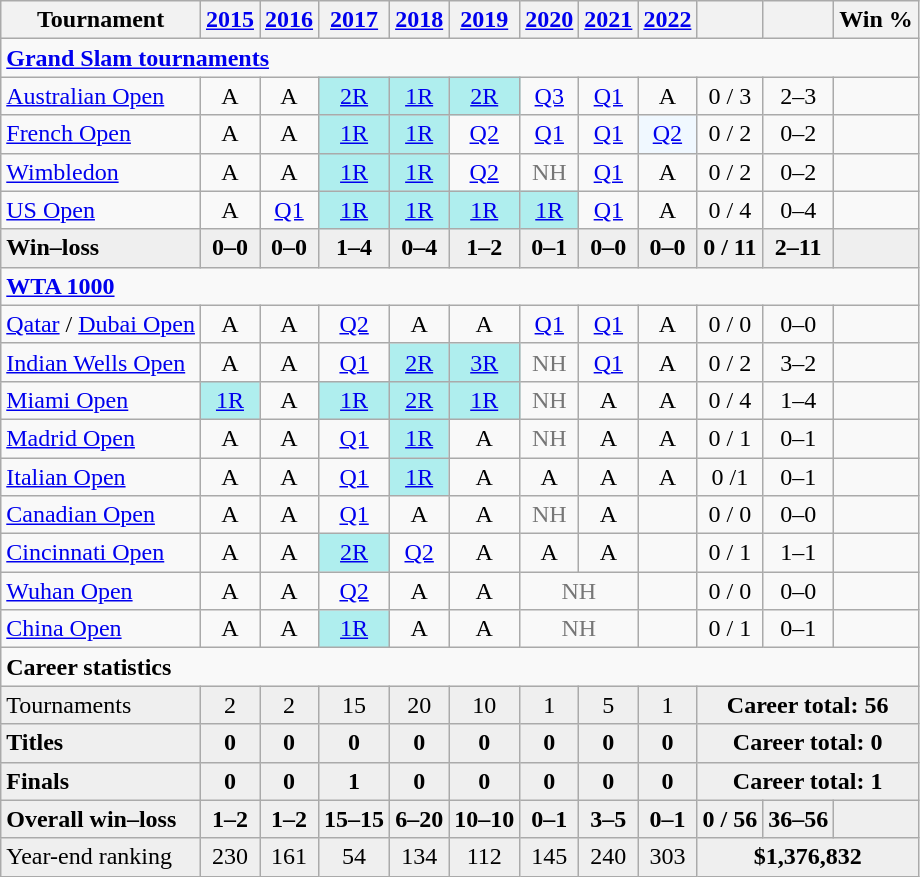<table class=wikitable style=text-align:center>
<tr>
<th>Tournament</th>
<th><a href='#'>2015</a></th>
<th><a href='#'>2016</a></th>
<th><a href='#'>2017</a></th>
<th><a href='#'>2018</a></th>
<th><a href='#'>2019</a></th>
<th><a href='#'>2020</a></th>
<th><a href='#'>2021</a></th>
<th><a href='#'>2022</a></th>
<th></th>
<th></th>
<th>Win %</th>
</tr>
<tr>
<td colspan="12" align="left"><strong><a href='#'>Grand Slam tournaments</a></strong></td>
</tr>
<tr>
<td align=left><a href='#'>Australian Open</a></td>
<td>A</td>
<td>A</td>
<td bgcolor=afeeee><a href='#'>2R</a></td>
<td bgcolor=afeeee><a href='#'>1R</a></td>
<td bgcolor=afeeee><a href='#'>2R</a></td>
<td><a href='#'>Q3</a></td>
<td><a href='#'>Q1</a></td>
<td>A</td>
<td>0 / 3</td>
<td>2–3</td>
<td></td>
</tr>
<tr>
<td align=left><a href='#'>French Open</a></td>
<td>A</td>
<td>A</td>
<td bgcolor=afeeee><a href='#'>1R</a></td>
<td bgcolor=afeeee><a href='#'>1R</a></td>
<td><a href='#'>Q2</a></td>
<td><a href='#'>Q1</a></td>
<td><a href='#'>Q1</a></td>
<td bgcolor="#f0f8ff"><a href='#'>Q2</a></td>
<td>0 / 2</td>
<td>0–2</td>
<td></td>
</tr>
<tr>
<td align=left><a href='#'>Wimbledon</a></td>
<td>A</td>
<td>A</td>
<td bgcolor=afeeee><a href='#'>1R</a></td>
<td bgcolor=afeeee><a href='#'>1R</a></td>
<td><a href='#'>Q2</a></td>
<td style=color:#767676>NH</td>
<td><a href='#'>Q1</a></td>
<td>A</td>
<td>0 / 2</td>
<td>0–2</td>
<td></td>
</tr>
<tr>
<td align=left><a href='#'>US Open</a></td>
<td>A</td>
<td><a href='#'>Q1</a></td>
<td bgcolor=afeeee><a href='#'>1R</a></td>
<td bgcolor=afeeee><a href='#'>1R</a></td>
<td bgcolor=afeeee><a href='#'>1R</a></td>
<td bgcolor=afeeee><a href='#'>1R</a></td>
<td><a href='#'>Q1</a></td>
<td>A</td>
<td>0 / 4</td>
<td>0–4</td>
<td></td>
</tr>
<tr style=font-weight:bold;background:#efefef>
<td style=text-align:left>Win–loss</td>
<td>0–0</td>
<td>0–0</td>
<td>1–4</td>
<td>0–4</td>
<td>1–2</td>
<td>0–1</td>
<td>0–0</td>
<td>0–0</td>
<td>0 / 11</td>
<td>2–11</td>
<td></td>
</tr>
<tr>
<td colspan="12" style="text-align:left"><strong><a href='#'>WTA 1000</a></strong></td>
</tr>
<tr>
<td align=left><a href='#'>Qatar</a> / <a href='#'>Dubai Open</a></td>
<td>A</td>
<td>A</td>
<td><a href='#'>Q2</a></td>
<td>A</td>
<td>A</td>
<td><a href='#'>Q1</a></td>
<td><a href='#'>Q1</a></td>
<td>A</td>
<td>0 / 0</td>
<td>0–0</td>
<td></td>
</tr>
<tr>
<td align=left><a href='#'>Indian Wells Open</a></td>
<td>A</td>
<td>A</td>
<td><a href='#'>Q1</a></td>
<td bgcolor=afeeee><a href='#'>2R</a></td>
<td bgcolor=afeeee><a href='#'>3R</a></td>
<td style="color:#767676">NH</td>
<td><a href='#'>Q1</a></td>
<td>A</td>
<td>0 / 2</td>
<td>3–2</td>
<td></td>
</tr>
<tr>
<td align=left><a href='#'>Miami Open</a></td>
<td bgcolor=afeeee><a href='#'>1R</a></td>
<td>A</td>
<td bgcolor=afeeee><a href='#'>1R</a></td>
<td bgcolor=afeeee><a href='#'>2R</a></td>
<td bgcolor=afeeee><a href='#'>1R</a></td>
<td style=color:#767676>NH</td>
<td>A</td>
<td>A</td>
<td>0 / 4</td>
<td>1–4</td>
<td></td>
</tr>
<tr>
<td align=left><a href='#'>Madrid Open</a></td>
<td>A</td>
<td>A</td>
<td><a href='#'>Q1</a></td>
<td bgcolor=afeeee><a href='#'>1R</a></td>
<td>A</td>
<td style=color:#767676>NH</td>
<td>A</td>
<td>A</td>
<td>0 / 1</td>
<td>0–1</td>
<td></td>
</tr>
<tr>
<td align=left><a href='#'>Italian Open</a></td>
<td>A</td>
<td>A</td>
<td><a href='#'>Q1</a></td>
<td bgcolor=afeeee><a href='#'>1R</a></td>
<td>A</td>
<td>A</td>
<td>A</td>
<td>A</td>
<td>0 /1</td>
<td>0–1</td>
<td></td>
</tr>
<tr>
<td align=left><a href='#'>Canadian Open</a></td>
<td>A</td>
<td>A</td>
<td><a href='#'>Q1</a></td>
<td>A</td>
<td>A</td>
<td style=color:#767676>NH</td>
<td>A</td>
<td></td>
<td>0 / 0</td>
<td>0–0</td>
<td></td>
</tr>
<tr>
<td align=left><a href='#'>Cincinnati Open</a></td>
<td>A</td>
<td>A</td>
<td bgcolor=afeeee><a href='#'>2R</a></td>
<td><a href='#'>Q2</a></td>
<td>A</td>
<td>A</td>
<td>A</td>
<td></td>
<td>0 / 1</td>
<td>1–1</td>
<td></td>
</tr>
<tr>
<td align=left><a href='#'>Wuhan Open</a></td>
<td>A</td>
<td>A</td>
<td><a href='#'>Q2</a></td>
<td>A</td>
<td>A</td>
<td colspan="2" style="color:#767676">NH</td>
<td></td>
<td>0 / 0</td>
<td>0–0</td>
<td></td>
</tr>
<tr>
<td align=left><a href='#'>China Open</a></td>
<td>A</td>
<td>A</td>
<td bgcolor=afeeee><a href='#'>1R</a></td>
<td>A</td>
<td>A</td>
<td colspan="2" style="color:#767676">NH</td>
<td></td>
<td>0 / 1</td>
<td>0–1</td>
<td></td>
</tr>
<tr>
<td colspan="12" align="left"><strong>Career statistics</strong></td>
</tr>
<tr style=background:#efefef>
<td align=left>Tournaments</td>
<td>2</td>
<td>2</td>
<td>15</td>
<td>20</td>
<td>10</td>
<td>1</td>
<td>5</td>
<td>1</td>
<td colspan=3><strong>Career total: 56</strong></td>
</tr>
<tr style=font-weight:bold;background:#efefef>
<td align=left>Titles</td>
<td>0</td>
<td>0</td>
<td>0</td>
<td>0</td>
<td>0</td>
<td>0</td>
<td>0</td>
<td>0</td>
<td colspan=3>Career total: 0</td>
</tr>
<tr style=font-weight:bold;background:#efefef>
<td align=left>Finals</td>
<td>0</td>
<td>0</td>
<td>1</td>
<td>0</td>
<td>0</td>
<td>0</td>
<td>0</td>
<td>0</td>
<td colspan=3>Career total: 1</td>
</tr>
<tr style=font-weight:bold;background:#efefef>
<td align=left>Overall win–loss</td>
<td>1–2</td>
<td>1–2</td>
<td>15–15</td>
<td>6–20</td>
<td>10–10</td>
<td>0–1</td>
<td>3–5</td>
<td>0–1</td>
<td>0 / 56</td>
<td>36–56</td>
<td></td>
</tr>
<tr style=background:#efefef>
<td align=left>Year-end ranking</td>
<td>230</td>
<td>161</td>
<td>54</td>
<td>134</td>
<td>112</td>
<td>145</td>
<td>240</td>
<td>303</td>
<td colspan=3><strong>$1,376,832</strong></td>
</tr>
</table>
